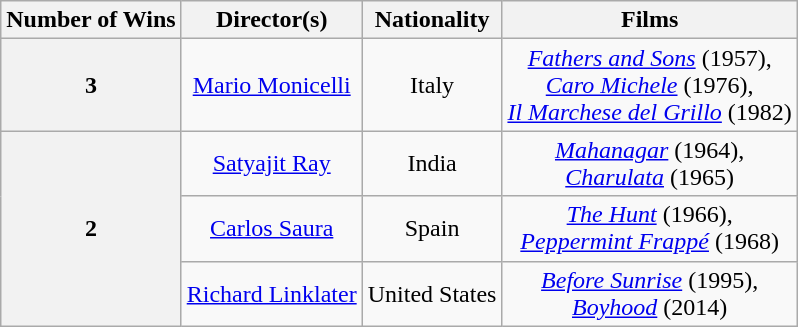<table class="wikitable" style="text-align:center;">
<tr>
<th scope="col">Number of Wins</th>
<th scope="col">Director(s)</th>
<th scope="col">Nationality</th>
<th scope="col">Films</th>
</tr>
<tr>
<th>3</th>
<td><a href='#'>Mario Monicelli</a></td>
<td>Italy</td>
<td><em><a href='#'>Fathers and Sons</a></em> (1957), <br>  <em><a href='#'>Caro Michele</a></em> (1976), <br>  <em><a href='#'>Il Marchese del Grillo</a></em> (1982)</td>
</tr>
<tr>
<th rowspan="3">2</th>
<td><a href='#'>Satyajit Ray</a></td>
<td>India</td>
<td><em><a href='#'>Mahanagar</a></em> (1964), <br>  <em><a href='#'>Charulata</a></em> (1965)</td>
</tr>
<tr>
<td><a href='#'>Carlos Saura</a></td>
<td>Spain</td>
<td><em><a href='#'>The Hunt</a></em> (1966), <br>  <em><a href='#'>Peppermint Frappé</a></em> (1968)</td>
</tr>
<tr>
<td><a href='#'>Richard Linklater</a></td>
<td>United States</td>
<td><em><a href='#'>Before Sunrise</a></em> (1995), <br>  <em><a href='#'>Boyhood</a></em> (2014)</td>
</tr>
</table>
